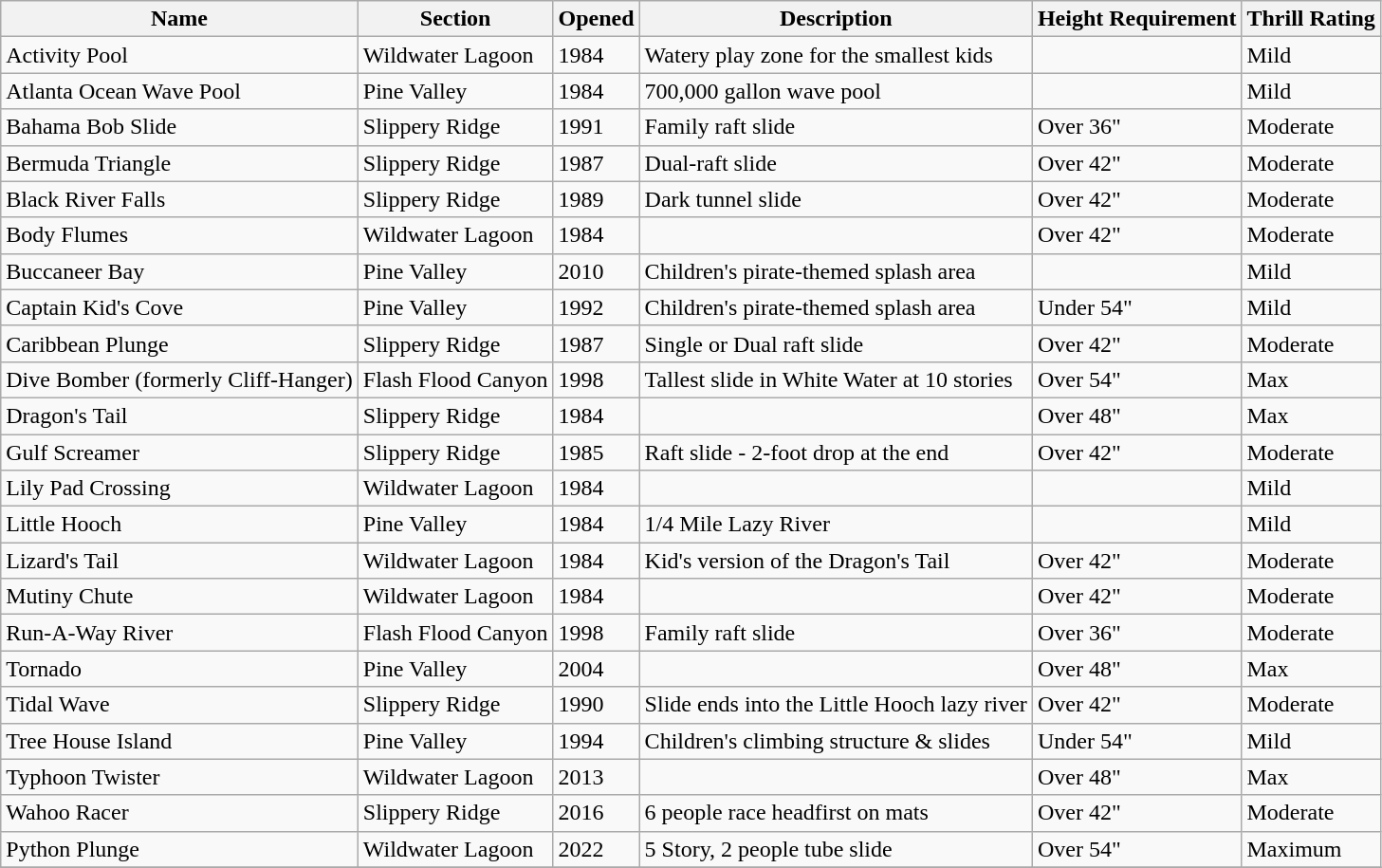<table class= "wikitable sortable">
<tr>
<th>Name</th>
<th>Section</th>
<th>Opened</th>
<th>Description</th>
<th>Height Requirement</th>
<th>Thrill Rating</th>
</tr>
<tr>
<td>Activity Pool</td>
<td>Wildwater Lagoon</td>
<td>1984</td>
<td>Watery play zone for the smallest kids</td>
<td></td>
<td>Mild</td>
</tr>
<tr>
<td>Atlanta Ocean Wave Pool</td>
<td>Pine Valley</td>
<td>1984</td>
<td>700,000 gallon wave pool</td>
<td></td>
<td>Mild</td>
</tr>
<tr>
<td>Bahama Bob Slide</td>
<td>Slippery Ridge</td>
<td>1991</td>
<td>Family raft slide</td>
<td>Over 36"</td>
<td>Moderate</td>
</tr>
<tr>
<td>Bermuda Triangle</td>
<td>Slippery Ridge</td>
<td>1987</td>
<td>Dual-raft slide</td>
<td>Over 42"</td>
<td>Moderate</td>
</tr>
<tr>
<td>Black River Falls</td>
<td>Slippery Ridge</td>
<td>1989</td>
<td>Dark tunnel slide</td>
<td>Over 42"</td>
<td>Moderate</td>
</tr>
<tr>
<td>Body Flumes</td>
<td>Wildwater Lagoon</td>
<td>1984</td>
<td></td>
<td>Over 42"</td>
<td>Moderate</td>
</tr>
<tr>
<td>Buccaneer Bay</td>
<td>Pine Valley</td>
<td>2010</td>
<td>Children's pirate-themed splash area</td>
<td></td>
<td>Mild</td>
</tr>
<tr>
<td>Captain Kid's Cove</td>
<td>Pine Valley</td>
<td>1992</td>
<td>Children's pirate-themed splash area</td>
<td>Under 54"</td>
<td>Mild</td>
</tr>
<tr>
<td>Caribbean Plunge</td>
<td>Slippery Ridge</td>
<td>1987</td>
<td>Single or Dual raft slide</td>
<td>Over 42"</td>
<td>Moderate</td>
</tr>
<tr>
<td>Dive Bomber (formerly Cliff-Hanger)</td>
<td>Flash Flood Canyon</td>
<td>1998</td>
<td>Tallest slide in White Water at 10 stories</td>
<td>Over 54"</td>
<td>Max</td>
</tr>
<tr>
<td>Dragon's Tail</td>
<td>Slippery Ridge</td>
<td>1984</td>
<td></td>
<td>Over 48"</td>
<td>Max</td>
</tr>
<tr>
<td>Gulf Screamer</td>
<td>Slippery Ridge</td>
<td>1985</td>
<td>Raft slide - 2-foot drop at the end</td>
<td>Over 42"</td>
<td>Moderate</td>
</tr>
<tr>
<td>Lily Pad Crossing</td>
<td>Wildwater Lagoon</td>
<td>1984</td>
<td></td>
<td></td>
<td>Mild</td>
</tr>
<tr>
<td>Little Hooch</td>
<td>Pine Valley</td>
<td>1984</td>
<td>1/4 Mile Lazy River</td>
<td></td>
<td>Mild</td>
</tr>
<tr>
<td>Lizard's Tail</td>
<td>Wildwater Lagoon</td>
<td>1984</td>
<td>Kid's version of the Dragon's Tail</td>
<td>Over 42"</td>
<td>Moderate</td>
</tr>
<tr>
<td>Mutiny Chute</td>
<td>Wildwater Lagoon</td>
<td>1984</td>
<td></td>
<td>Over 42"</td>
<td>Moderate</td>
</tr>
<tr>
<td>Run-A-Way River</td>
<td>Flash Flood Canyon</td>
<td>1998</td>
<td>Family raft slide</td>
<td>Over 36"</td>
<td>Moderate</td>
</tr>
<tr>
<td>Tornado</td>
<td>Pine Valley</td>
<td>2004</td>
<td></td>
<td>Over 48"</td>
<td>Max</td>
</tr>
<tr>
<td>Tidal Wave</td>
<td>Slippery Ridge</td>
<td>1990</td>
<td>Slide ends into the Little Hooch lazy river</td>
<td>Over 42"</td>
<td>Moderate</td>
</tr>
<tr>
<td>Tree House Island</td>
<td>Pine Valley</td>
<td>1994</td>
<td>Children's climbing structure & slides</td>
<td>Under 54"</td>
<td>Mild</td>
</tr>
<tr>
<td>Typhoon Twister</td>
<td>Wildwater Lagoon</td>
<td>2013</td>
<td></td>
<td>Over 48"</td>
<td>Max</td>
</tr>
<tr>
<td>Wahoo Racer</td>
<td>Slippery Ridge</td>
<td>2016</td>
<td>6 people race headfirst on mats</td>
<td>Over 42"</td>
<td>Moderate</td>
</tr>
<tr>
<td>Python Plunge</td>
<td>Wildwater Lagoon</td>
<td>2022</td>
<td>5 Story, 2 people tube slide</td>
<td>Over 54"</td>
<td>Maximum</td>
</tr>
<tr>
</tr>
</table>
